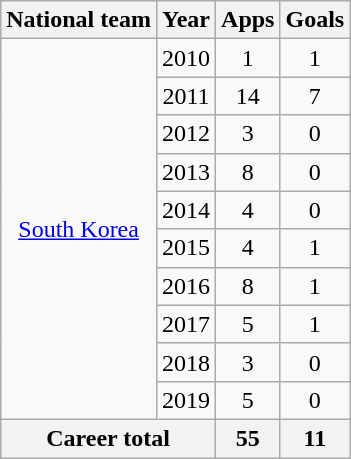<table class="wikitable" style="text-align:center">
<tr>
<th>National team</th>
<th>Year</th>
<th>Apps</th>
<th>Goals</th>
</tr>
<tr>
<td rowspan="10"><a href='#'>South Korea</a></td>
<td>2010</td>
<td>1</td>
<td>1</td>
</tr>
<tr>
<td>2011</td>
<td>14</td>
<td>7</td>
</tr>
<tr>
<td>2012</td>
<td>3</td>
<td>0</td>
</tr>
<tr>
<td>2013</td>
<td>8</td>
<td>0</td>
</tr>
<tr>
<td>2014</td>
<td>4</td>
<td>0</td>
</tr>
<tr>
<td>2015</td>
<td>4</td>
<td>1</td>
</tr>
<tr>
<td>2016</td>
<td>8</td>
<td>1</td>
</tr>
<tr>
<td>2017</td>
<td>5</td>
<td>1</td>
</tr>
<tr>
<td>2018</td>
<td>3</td>
<td>0</td>
</tr>
<tr>
<td>2019</td>
<td>5</td>
<td>0</td>
</tr>
<tr>
<th colspan="2">Career total</th>
<th>55</th>
<th>11</th>
</tr>
</table>
